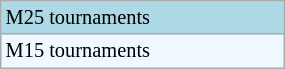<table class="wikitable" style="font-size:85%; width:15%;">
<tr style="background:lightblue;">
<td>M25 tournaments</td>
</tr>
<tr style="background:#f0f8ff;">
<td>M15 tournaments</td>
</tr>
</table>
